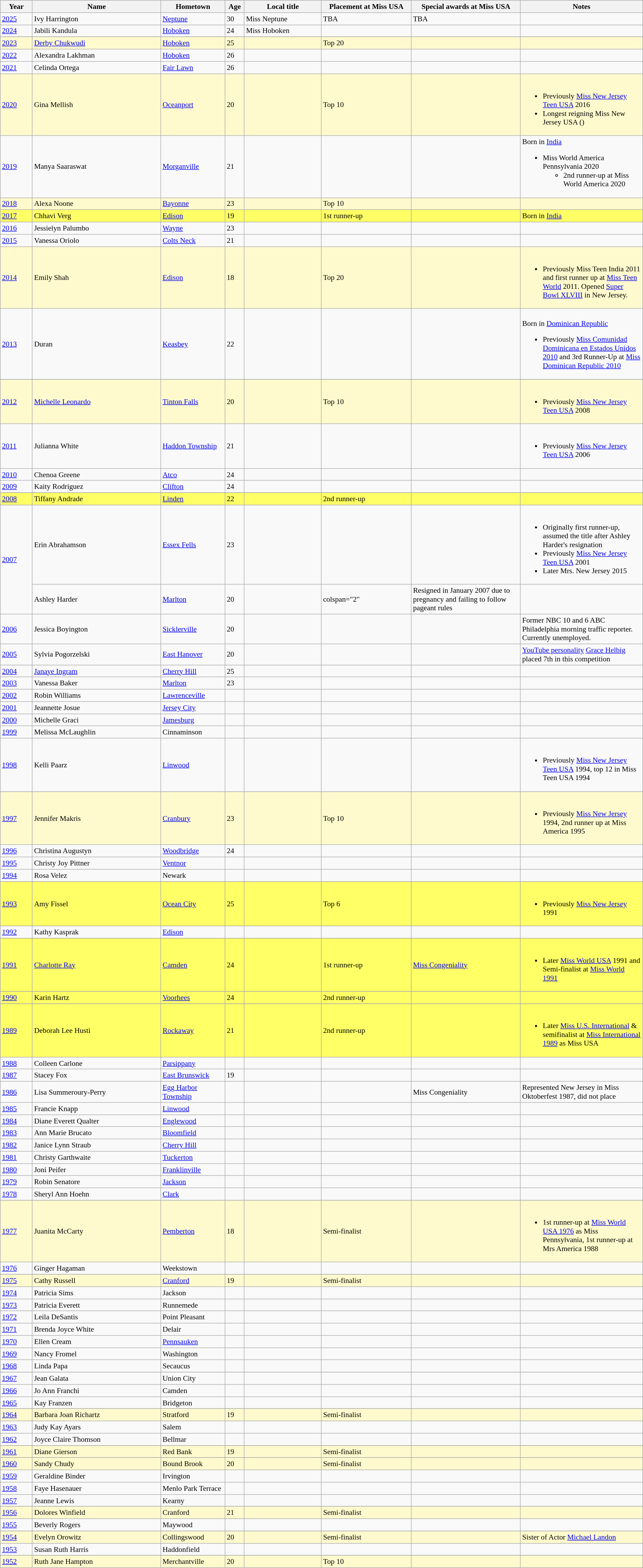<table class="wikitable"style="font-size:90%;">
<tr bgcolor="#efefef">
<th width=5%>Year</th>
<th width=20%>Name</th>
<th width=10%>Hometown</th>
<th width=3%>Age</th>
<th width=12%>Local title</th>
<th width=14%>Placement at Miss USA</th>
<th width=17%>Special awards at Miss USA</th>
<th width=31%>Notes</th>
</tr>
<tr>
<td><a href='#'>2025</a></td>
<td>Ivy Harrington</td>
<td><a href='#'>Neptune</a></td>
<td>30</td>
<td>Miss Neptune</td>
<td>TBA</td>
<td>TBA</td>
<td></td>
</tr>
<tr>
<td><a href='#'>2024</a></td>
<td>Jabili Kandula</td>
<td><a href='#'>Hoboken</a></td>
<td>24</td>
<td>Miss Hoboken</td>
<td></td>
<td></td>
<td></td>
</tr>
<tr>
</tr>
<tr style="background-color:#FFFACD;">
<td><a href='#'>2023</a></td>
<td><a href='#'>Derby Chukwudi</a></td>
<td><a href='#'>Hoboken</a></td>
<td>25</td>
<td></td>
<td>Top 20</td>
<td></td>
<td></td>
</tr>
<tr>
<td><a href='#'>2022</a></td>
<td>Alexandra Lakhman</td>
<td><a href='#'>Hoboken</a></td>
<td>26</td>
<td></td>
<td></td>
<td></td>
<td></td>
</tr>
<tr>
<td><a href='#'>2021</a></td>
<td>Celinda Ortega</td>
<td><a href='#'>Fair Lawn</a></td>
<td>26</td>
<td></td>
<td></td>
<td></td>
<td></td>
</tr>
<tr style="background-color:#FFFACD;">
<td><a href='#'>2020</a></td>
<td>Gina Mellish</td>
<td><a href='#'>Oceanport</a></td>
<td>20</td>
<td></td>
<td>Top 10</td>
<td></td>
<td><br><ul><li>Previously <a href='#'>Miss New Jersey Teen USA</a> 2016</li><li>Longest reigning Miss New Jersey USA ()</li></ul></td>
</tr>
<tr>
<td><a href='#'>2019</a></td>
<td>Manya Saaraswat</td>
<td><a href='#'>Morganville</a></td>
<td>21</td>
<td></td>
<td></td>
<td></td>
<td>Born in <a href='#'>India</a><br><ul><li>Miss World America Pennsylvania 2020<ul><li>2nd runner-up at Miss World America 2020</li></ul></li></ul></td>
</tr>
<tr style="background-color:#FFFACD;">
<td><a href='#'>2018</a></td>
<td>Alexa Noone</td>
<td><a href='#'>Bayonne</a></td>
<td>23</td>
<td></td>
<td>Top 10</td>
<td></td>
<td></td>
</tr>
<tr style="background-color:#FFFF66;">
<td><a href='#'>2017</a></td>
<td>Chhavi Verg</td>
<td><a href='#'>Edison</a></td>
<td>19</td>
<td></td>
<td>1st runner-up</td>
<td></td>
<td>Born in <a href='#'>India</a></td>
</tr>
<tr>
<td><a href='#'>2016</a></td>
<td>Jessielyn Palumbo</td>
<td><a href='#'>Wayne</a></td>
<td>23</td>
<td></td>
<td></td>
<td></td>
<td></td>
</tr>
<tr>
<td><a href='#'>2015</a></td>
<td>Vanessa Oriolo</td>
<td><a href='#'>Colts Neck</a></td>
<td>21</td>
<td></td>
<td></td>
<td></td>
<td></td>
</tr>
<tr style="background-color:#FFFACD;">
<td><a href='#'>2014</a></td>
<td>Emily Shah</td>
<td><a href='#'>Edison</a></td>
<td>18</td>
<td></td>
<td>Top 20</td>
<td></td>
<td><br><ul><li>Previously Miss Teen India 2011 and first runner up at <a href='#'>Miss Teen World</a> 2011. Opened <a href='#'>Super Bowl XLVIII</a> in New Jersey.</li></ul></td>
</tr>
<tr>
<td><a href='#'>2013</a></td>
<td> Duran</td>
<td><a href='#'>Keasbey</a></td>
<td>22</td>
<td></td>
<td></td>
<td></td>
<td><br>Born in <a href='#'>Dominican Republic</a><br><ul><li>Previously <a href='#'>Miss Comunidad Dominicana en Estados Unidos 2010</a> and 3rd Runner-Up at <a href='#'>Miss Dominican Republic 2010</a></li></ul></td>
</tr>
<tr>
</tr>
<tr style="background-color:#FFFACD;">
<td><a href='#'>2012</a></td>
<td><a href='#'>Michelle Leonardo</a></td>
<td><a href='#'>Tinton Falls</a></td>
<td>20</td>
<td></td>
<td>Top 10</td>
<td></td>
<td><br><ul><li>Previously <a href='#'>Miss New Jersey Teen USA</a> 2008</li></ul></td>
</tr>
<tr>
<td><a href='#'>2011</a></td>
<td>Julianna White</td>
<td><a href='#'>Haddon Township</a></td>
<td>21</td>
<td></td>
<td></td>
<td></td>
<td><br><ul><li>Previously <a href='#'>Miss New Jersey Teen USA</a> 2006</li></ul></td>
</tr>
<tr>
<td><a href='#'>2010</a></td>
<td>Chenoa Greene</td>
<td><a href='#'>Atco</a></td>
<td>24</td>
<td></td>
<td></td>
<td></td>
<td></td>
</tr>
<tr>
<td><a href='#'>2009</a></td>
<td>Kaity Rodriguez</td>
<td><a href='#'>Clifton</a></td>
<td>24</td>
<td></td>
<td></td>
<td></td>
<td></td>
</tr>
<tr>
</tr>
<tr style="background-color:#FFFF66;">
<td><a href='#'>2008</a></td>
<td>Tiffany Andrade</td>
<td><a href='#'>Linden</a></td>
<td>22</td>
<td></td>
<td>2nd runner-up</td>
<td></td>
<td></td>
</tr>
<tr>
<td rowspan=2><a href='#'>2007</a></td>
<td>Erin Abrahamson</td>
<td><a href='#'>Essex Fells</a></td>
<td>23</td>
<td></td>
<td></td>
<td></td>
<td><br><ul><li>Originally first runner-up, assumed the title after Ashley Harder's resignation</li><li>Previously <a href='#'>Miss New Jersey Teen USA</a> 2001</li><li>Later Mrs. New Jersey 2015</li></ul></td>
</tr>
<tr>
<td>Ashley Harder</td>
<td><a href='#'>Marlton</a></td>
<td>20</td>
<td></td>
<td>colspan="2" </td>
<td>Resigned in January 2007 due to pregnancy and failing to follow pageant rules</td>
</tr>
<tr>
<td><a href='#'>2006</a></td>
<td>Jessica Boyington</td>
<td><a href='#'>Sicklerville</a></td>
<td>20</td>
<td></td>
<td></td>
<td></td>
<td>Former NBC 10 and 6 ABC Philadelphia morning traffic reporter. Currently unemployed.</td>
</tr>
<tr>
<td><a href='#'>2005</a></td>
<td>Sylvia Pogorzelski</td>
<td><a href='#'>East Hanover</a></td>
<td>20</td>
<td></td>
<td></td>
<td></td>
<td><a href='#'>YouTube personality</a> <a href='#'>Grace Helbig</a> placed 7th in this competition</td>
</tr>
<tr>
<td><a href='#'>2004</a></td>
<td><a href='#'>Janaye Ingram</a></td>
<td><a href='#'>Cherry Hill</a></td>
<td>25</td>
<td></td>
<td></td>
<td></td>
<td></td>
</tr>
<tr>
<td><a href='#'>2003</a></td>
<td>Vanessa Baker</td>
<td><a href='#'>Marlton</a></td>
<td>23</td>
<td></td>
<td></td>
<td></td>
<td></td>
</tr>
<tr>
<td><a href='#'>2002</a></td>
<td>Robin Williams</td>
<td><a href='#'>Lawrenceville</a></td>
<td></td>
<td></td>
<td></td>
<td></td>
<td></td>
</tr>
<tr>
<td><a href='#'>2001</a></td>
<td>Jeannette Josue</td>
<td><a href='#'>Jersey City</a></td>
<td></td>
<td></td>
<td></td>
<td></td>
<td></td>
</tr>
<tr>
<td><a href='#'>2000</a></td>
<td>Michelle Graci</td>
<td><a href='#'>Jamesburg</a></td>
<td></td>
<td></td>
<td></td>
<td></td>
<td></td>
</tr>
<tr>
<td><a href='#'>1999</a></td>
<td>Melissa McLaughlin</td>
<td>Cinnaminson</td>
<td></td>
<td></td>
<td></td>
<td></td>
<td></td>
</tr>
<tr>
<td><a href='#'>1998</a></td>
<td>Kelli Paarz</td>
<td><a href='#'>Linwood</a></td>
<td></td>
<td></td>
<td></td>
<td></td>
<td><br><ul><li>Previously <a href='#'>Miss New Jersey Teen USA</a> 1994,  top 12 in Miss Teen USA 1994</li></ul></td>
</tr>
<tr>
</tr>
<tr style="background-color:#FFFACD;">
<td><a href='#'>1997</a></td>
<td>Jennifer Makris</td>
<td><a href='#'>Cranbury</a></td>
<td>23</td>
<td></td>
<td>Top 10</td>
<td></td>
<td><br><ul><li>Previously <a href='#'>Miss New Jersey</a> 1994, 2nd runner up at Miss America 1995</li></ul></td>
</tr>
<tr>
<td><a href='#'>1996</a></td>
<td>Christina Augustyn</td>
<td><a href='#'>Woodbridge</a></td>
<td>24</td>
<td></td>
<td></td>
<td></td>
<td></td>
</tr>
<tr>
<td><a href='#'>1995</a></td>
<td>Christy Joy Pittner</td>
<td><a href='#'>Ventnor</a></td>
<td></td>
<td></td>
<td></td>
<td></td>
<td></td>
</tr>
<tr>
<td><a href='#'>1994</a></td>
<td>Rosa Velez</td>
<td>Newark</td>
<td></td>
<td></td>
<td></td>
<td></td>
<td></td>
</tr>
<tr>
</tr>
<tr style="background-color:#FFFF66;">
<td><a href='#'>1993</a></td>
<td>Amy Fissel</td>
<td><a href='#'>Ocean City</a></td>
<td>25</td>
<td></td>
<td>Top 6</td>
<td></td>
<td><br><ul><li>Previously <a href='#'>Miss New Jersey</a> 1991</li></ul></td>
</tr>
<tr>
<td><a href='#'>1992</a></td>
<td>Kathy Kasprak</td>
<td><a href='#'>Edison</a></td>
<td></td>
<td></td>
<td></td>
<td></td>
</tr>
<tr>
</tr>
<tr style="background-color:#FFFF66;">
<td><a href='#'>1991</a></td>
<td><a href='#'>Charlotte Ray</a></td>
<td><a href='#'>Camden</a></td>
<td>24</td>
<td></td>
<td>1st runner-up</td>
<td><a href='#'>Miss Congeniality</a></td>
<td><br><ul><li>Later <a href='#'>Miss World USA</a> 1991 and Semi-finalist at <a href='#'>Miss World 1991</a></li></ul></td>
</tr>
<tr>
</tr>
<tr style="background-color:#FFFF66;">
<td><a href='#'>1990</a></td>
<td>Karin Hartz</td>
<td><a href='#'>Voorhees</a></td>
<td>24</td>
<td></td>
<td>2nd runner-up</td>
<td></td>
<td></td>
</tr>
<tr>
</tr>
<tr style="background-color:#FFFF66;">
<td><a href='#'>1989</a></td>
<td>Deborah Lee Husti</td>
<td><a href='#'>Rockaway</a></td>
<td>21</td>
<td></td>
<td>2nd runner-up</td>
<td></td>
<td><br><ul><li>Later <a href='#'>Miss U.S. International</a> & semifinalist at <a href='#'>Miss International 1989</a> as Miss USA</li></ul></td>
</tr>
<tr>
<td><a href='#'>1988</a></td>
<td>Colleen Carlone</td>
<td><a href='#'>Parsippany</a></td>
<td></td>
<td></td>
<td></td>
<td></td>
<td></td>
</tr>
<tr>
<td><a href='#'>1987</a></td>
<td>Stacey Fox</td>
<td><a href='#'>East Brunswick</a></td>
<td>19</td>
<td></td>
<td></td>
<td></td>
<td></td>
</tr>
<tr>
<td><a href='#'>1986</a></td>
<td>Lisa Summeroury-Perry</td>
<td><a href='#'>Egg Harbor Township</a></td>
<td></td>
<td></td>
<td></td>
<td>Miss Congeniality</td>
<td>Represented New Jersey in Miss Oktoberfest 1987, did not place</td>
</tr>
<tr>
<td><a href='#'>1985</a></td>
<td>Francie Knapp</td>
<td><a href='#'>Linwood</a></td>
<td></td>
<td></td>
<td></td>
<td></td>
<td></td>
</tr>
<tr>
<td><a href='#'>1984</a></td>
<td>Diane Everett Qualter</td>
<td><a href='#'>Englewood</a></td>
<td></td>
<td></td>
<td></td>
<td></td>
<td></td>
</tr>
<tr>
<td><a href='#'>1983</a></td>
<td>Ann Marie Brucato</td>
<td><a href='#'>Bloomfield</a></td>
<td></td>
<td></td>
<td></td>
<td></td>
<td></td>
</tr>
<tr>
<td><a href='#'>1982</a></td>
<td>Janice Lynn Straub</td>
<td><a href='#'>Cherry Hill</a></td>
<td></td>
<td></td>
<td></td>
<td></td>
<td></td>
</tr>
<tr>
<td><a href='#'>1981</a></td>
<td>Christy Garthwaite</td>
<td><a href='#'>Tuckerton</a></td>
<td></td>
<td></td>
<td></td>
<td></td>
<td></td>
</tr>
<tr>
<td><a href='#'>1980</a></td>
<td>Joni Peifer</td>
<td><a href='#'>Franklinville</a></td>
<td></td>
<td></td>
<td></td>
<td></td>
<td></td>
</tr>
<tr>
<td><a href='#'>1979</a></td>
<td>Robin Senatore</td>
<td><a href='#'>Jackson</a></td>
<td></td>
<td></td>
<td></td>
<td></td>
<td></td>
</tr>
<tr>
<td><a href='#'>1978</a></td>
<td>Sheryl Ann Hoehn</td>
<td><a href='#'>Clark</a></td>
<td></td>
<td></td>
<td></td>
<td></td>
<td></td>
</tr>
<tr>
</tr>
<tr style="background-color:#FFFACD;">
<td><a href='#'>1977</a></td>
<td>Juanita McCarty</td>
<td><a href='#'>Pemberton</a></td>
<td>18</td>
<td></td>
<td>Semi-finalist</td>
<td></td>
<td><br><ul><li>1st runner-up at <a href='#'>Miss World USA 1976</a> as Miss Pennsylvania, 1st runner-up at Mrs America 1988</li></ul></td>
</tr>
<tr>
<td><a href='#'>1976</a></td>
<td>Ginger Hagaman</td>
<td>Weekstown</td>
<td></td>
<td></td>
<td></td>
<td></td>
<td></td>
</tr>
<tr>
</tr>
<tr style="background-color:#FFFACD;">
<td><a href='#'>1975</a></td>
<td>Cathy Russell</td>
<td><a href='#'>Cranford</a></td>
<td>19</td>
<td></td>
<td>Semi-finalist</td>
<td></td>
<td></td>
</tr>
<tr>
<td><a href='#'>1974</a></td>
<td>Patricia Sims</td>
<td>Jackson</td>
<td></td>
<td></td>
<td></td>
<td></td>
<td></td>
</tr>
<tr>
<td><a href='#'>1973</a></td>
<td>Patricia Everett</td>
<td>Runnemede</td>
<td></td>
<td></td>
<td></td>
<td></td>
<td></td>
</tr>
<tr>
<td><a href='#'>1972</a></td>
<td>Leila DeSantis</td>
<td>Point Pleasant</td>
<td></td>
<td></td>
<td></td>
<td></td>
<td></td>
</tr>
<tr>
<td><a href='#'>1971</a></td>
<td>Brenda Joyce White</td>
<td>Delair</td>
<td></td>
<td></td>
<td></td>
<td></td>
<td></td>
</tr>
<tr>
<td><a href='#'>1970</a></td>
<td>Ellen Cream</td>
<td><a href='#'>Pennsauken</a></td>
<td></td>
<td></td>
<td></td>
<td></td>
<td></td>
</tr>
<tr>
<td><a href='#'>1969</a></td>
<td>Nancy Fromel</td>
<td>Washington</td>
<td></td>
<td></td>
<td></td>
<td></td>
<td></td>
</tr>
<tr>
<td><a href='#'>1968</a></td>
<td>Linda Papa</td>
<td>Secaucus</td>
<td></td>
<td></td>
<td></td>
<td></td>
<td></td>
</tr>
<tr>
</tr>
<tr>
<td><a href='#'>1967</a></td>
<td>Jean Galata</td>
<td>Union City</td>
<td></td>
<td></td>
<td></td>
<td></td>
<td></td>
</tr>
<tr>
<td><a href='#'>1966</a></td>
<td>Jo Ann Franchi</td>
<td>Camden</td>
<td></td>
<td></td>
<td></td>
<td></td>
<td></td>
</tr>
<tr>
<td><a href='#'>1965</a></td>
<td>Kay Franzen</td>
<td>Bridgeton</td>
<td></td>
<td></td>
<td></td>
<td></td>
<td></td>
</tr>
<tr>
</tr>
<tr style="background-color:#FFFACD;">
<td><a href='#'>1964</a></td>
<td>Barbara Joan Richartz</td>
<td>Stratford</td>
<td>19</td>
<td></td>
<td>Semi-finalist</td>
<td></td>
<td></td>
</tr>
<tr>
<td><a href='#'>1963</a></td>
<td>Judy Kay Ayars</td>
<td>Salem</td>
<td></td>
<td></td>
<td></td>
<td></td>
<td></td>
</tr>
<tr>
<td><a href='#'>1962</a></td>
<td>Joyce Claire Thomson</td>
<td>Bellmar</td>
<td></td>
<td></td>
<td></td>
<td></td>
<td></td>
</tr>
<tr>
</tr>
<tr style="background-color:#FFFACD;">
<td><a href='#'>1961</a></td>
<td>Diane Gierson</td>
<td>Red Bank</td>
<td>19</td>
<td></td>
<td>Semi-finalist</td>
<td></td>
<td></td>
</tr>
<tr>
</tr>
<tr style="background-color:#FFFACD;">
<td><a href='#'>1960</a></td>
<td>Sandy Chudy</td>
<td>Bound Brook</td>
<td>20</td>
<td></td>
<td>Semi-finalist</td>
<td></td>
<td></td>
</tr>
<tr>
<td><a href='#'>1959</a></td>
<td>Geraldine Binder</td>
<td>Irvington</td>
<td></td>
<td></td>
<td></td>
<td></td>
<td></td>
</tr>
<tr>
<td><a href='#'>1958</a></td>
<td>Faye Hasenauer</td>
<td>Menlo Park Terrace</td>
<td></td>
<td></td>
<td></td>
<td></td>
<td></td>
</tr>
<tr>
<td><a href='#'>1957</a></td>
<td>Jeanne Lewis</td>
<td>Kearny</td>
<td></td>
<td></td>
<td></td>
<td></td>
<td></td>
</tr>
<tr>
</tr>
<tr style="background-color:#FFFACD;">
<td><a href='#'>1956</a></td>
<td>Dolores Winfield</td>
<td>Cranford</td>
<td>21</td>
<td></td>
<td>Semi-finalist</td>
<td></td>
<td></td>
</tr>
<tr>
<td><a href='#'>1955</a></td>
<td>Beverly Rogers</td>
<td>Maywood</td>
<td></td>
<td></td>
<td></td>
<td></td>
<td></td>
</tr>
<tr>
</tr>
<tr style="background-color:#FFFACD;">
<td><a href='#'>1954</a></td>
<td>Evelyn Orowitz</td>
<td>Collingswood</td>
<td>20</td>
<td></td>
<td>Semi-finalist</td>
<td></td>
<td>Sister of Actor <a href='#'>Michael Landon</a></td>
</tr>
<tr>
<td><a href='#'>1953</a></td>
<td>Susan Ruth Harris</td>
<td>Haddonfield</td>
<td></td>
<td></td>
<td></td>
<td></td>
<td></td>
</tr>
<tr>
</tr>
<tr style="background-color:#FFFACD;">
<td><a href='#'>1952</a></td>
<td>Ruth Jane Hampton</td>
<td>Merchantville</td>
<td>20</td>
<td></td>
<td>Top 10</td>
<td></td>
<td></td>
</tr>
</table>
